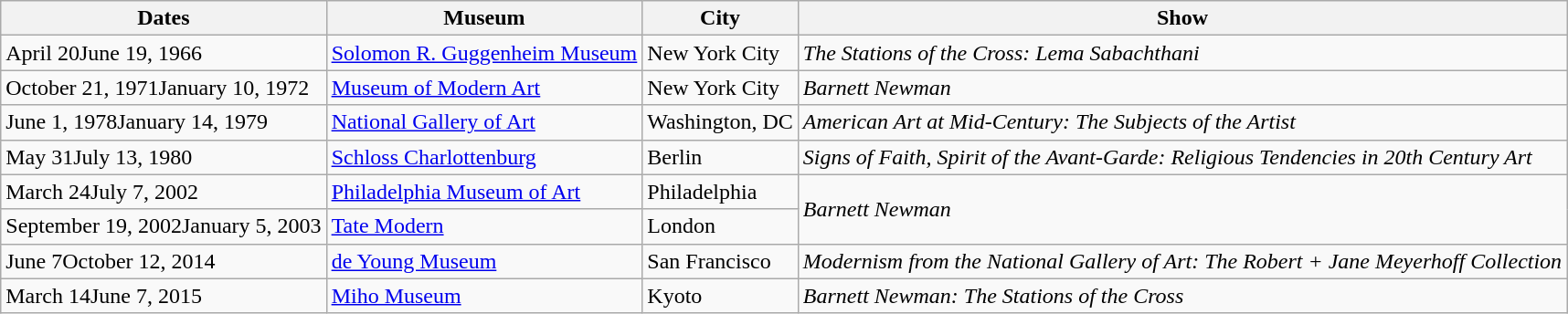<table class="wikitable">
<tr>
<th>Dates</th>
<th>Museum</th>
<th>City</th>
<th>Show</th>
</tr>
<tr>
<td>April 20June 19, 1966</td>
<td><a href='#'>Solomon R. Guggenheim Museum</a></td>
<td>New York City</td>
<td><em>The Stations of the Cross: Lema Sabachthani</em></td>
</tr>
<tr>
<td>October 21, 1971January 10, 1972</td>
<td><a href='#'>Museum of Modern Art</a></td>
<td>New York City</td>
<td><em>Barnett Newman</em></td>
</tr>
<tr>
<td>June 1, 1978January 14, 1979</td>
<td><a href='#'>National Gallery of Art</a></td>
<td>Washington, DC</td>
<td><em>American Art at Mid-Century: The Subjects of the Artist</em></td>
</tr>
<tr>
<td>May 31July 13, 1980</td>
<td><a href='#'>Schloss Charlottenburg</a></td>
<td>Berlin</td>
<td><em>Signs of Faith, Spirit of the Avant-Garde: Religious Tendencies in 20th Century Art</em></td>
</tr>
<tr>
<td>March 24July 7, 2002</td>
<td><a href='#'>Philadelphia Museum of Art</a></td>
<td>Philadelphia</td>
<td rowspan=2><em>Barnett Newman</em></td>
</tr>
<tr>
<td>September 19, 2002January 5, 2003</td>
<td><a href='#'>Tate Modern</a></td>
<td>London</td>
</tr>
<tr>
<td>June 7October 12, 2014</td>
<td><a href='#'>de Young Museum</a></td>
<td>San Francisco</td>
<td><em>Modernism from the National Gallery of Art: The Robert + Jane Meyerhoff Collection</em></td>
</tr>
<tr>
<td>March 14June 7, 2015</td>
<td><a href='#'>Miho Museum</a></td>
<td>Kyoto</td>
<td><em>Barnett Newman: The Stations of the Cross</em></td>
</tr>
</table>
